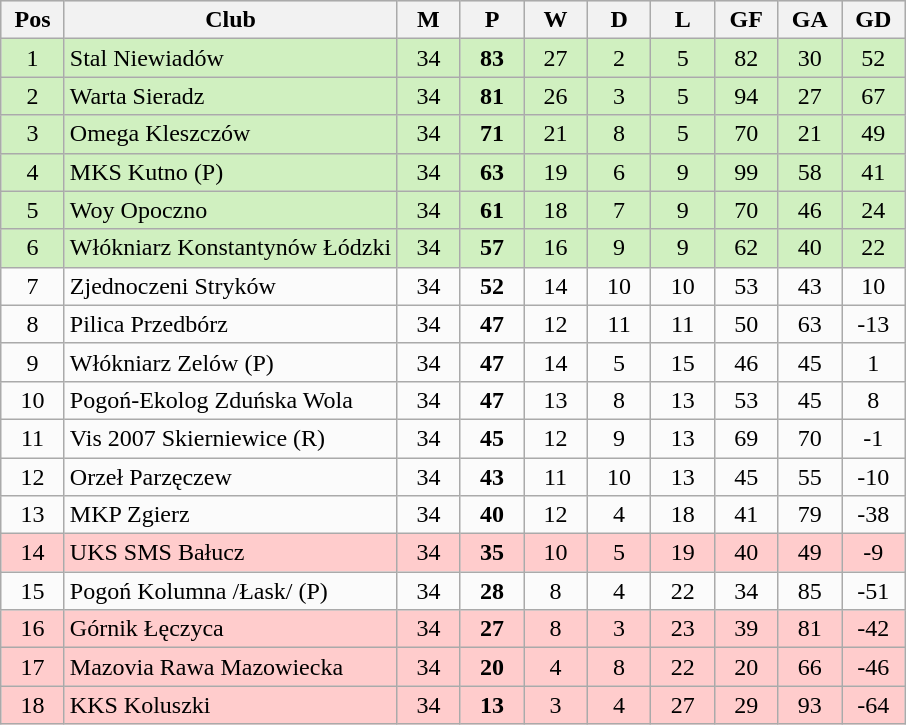<table class="wikitable" style="text-align:center;">
<tr ---- BGCOLOR="#DCDCDC">
<th width=35px>Pos</th>
<th>Club</th>
<th width=35px>M</th>
<th width=35px>P</th>
<th width=35px>W</th>
<th width=35px>D</th>
<th width=35px>L</th>
<th width=35px>GF</th>
<th width=35px>GA</th>
<th width=35px>GD</th>
</tr>
<tr bgcolor=#D0F0C0>
<td>1</td>
<td align=left>Stal Niewiadów</td>
<td>34</td>
<td><strong>83</strong></td>
<td>27</td>
<td>2</td>
<td>5</td>
<td>82</td>
<td>30</td>
<td>52</td>
</tr>
<tr bgcolor=#D0F0C0>
<td>2</td>
<td align=left>Warta Sieradz</td>
<td>34</td>
<td><strong>81</strong></td>
<td>26</td>
<td>3</td>
<td>5</td>
<td>94</td>
<td>27</td>
<td>67</td>
</tr>
<tr bgcolor=#D0F0C0>
<td>3</td>
<td align=left>Omega Kleszczów</td>
<td>34</td>
<td><strong>71</strong></td>
<td>21</td>
<td>8</td>
<td>5</td>
<td>70</td>
<td>21</td>
<td>49</td>
</tr>
<tr bgcolor=#D0F0C0>
<td>4</td>
<td align=left>MKS Kutno <span>(P)</span><noinclude></td>
<td>34</td>
<td><strong>63</strong></td>
<td>19</td>
<td>6</td>
<td>9</td>
<td>99</td>
<td>58</td>
<td>41</td>
</tr>
<tr bgcolor=#D0F0C0>
<td>5</td>
<td align=left>Woy Opoczno</td>
<td>34</td>
<td><strong>61</strong></td>
<td>18</td>
<td>7</td>
<td>9</td>
<td>70</td>
<td>46</td>
<td>24</td>
</tr>
<tr bgcolor=#D0F0C0>
<td>6</td>
<td align=left>Włókniarz Konstantynów Łódzki</td>
<td>34</td>
<td><strong>57</strong></td>
<td>16</td>
<td>9</td>
<td>9</td>
<td>62</td>
<td>40</td>
<td>22</td>
</tr>
<tr bgcolor=#FBFBFB>
<td>7</td>
<td align=left>Zjednoczeni Stryków</td>
<td>34</td>
<td><strong>52</strong></td>
<td>14</td>
<td>10</td>
<td>10</td>
<td>53</td>
<td>43</td>
<td>10</td>
</tr>
<tr bgcolor=#FBFBFB>
<td>8</td>
<td align=left>Pilica Przedbórz</td>
<td>34</td>
<td><strong>47</strong></td>
<td>12</td>
<td>11</td>
<td>11</td>
<td>50</td>
<td>63</td>
<td>-13</td>
</tr>
<tr bgcolor=#FBFBFB>
<td>9</td>
<td align=left>Włókniarz Zelów <span>(P)</span><noinclude></td>
<td>34</td>
<td><strong>47</strong></td>
<td>14</td>
<td>5</td>
<td>15</td>
<td>46</td>
<td>45</td>
<td>1</td>
</tr>
<tr bgcolor=#FBFBFB>
<td>10</td>
<td align=left>Pogoń-Ekolog Zduńska Wola</td>
<td>34</td>
<td><strong>47</strong></td>
<td>13</td>
<td>8</td>
<td>13</td>
<td>53</td>
<td>45</td>
<td>8</td>
</tr>
<tr bgcolor=#FBFBFB>
<td>11</td>
<td align=left>Vis 2007 Skierniewice <span>(R)</span><noinclude></td>
<td>34</td>
<td><strong>45</strong></td>
<td>12</td>
<td>9</td>
<td>13</td>
<td>69</td>
<td>70</td>
<td>-1</td>
</tr>
<tr bgcolor=#FBFBFB>
<td>12</td>
<td align=left>Orzeł Parzęczew</td>
<td>34</td>
<td><strong>43</strong></td>
<td>11</td>
<td>10</td>
<td>13</td>
<td>45</td>
<td>55</td>
<td>-10</td>
</tr>
<tr bgcolor=#FBFBFB>
<td>13</td>
<td align=left>MKP Zgierz</td>
<td>34</td>
<td><strong>40</strong></td>
<td>12</td>
<td>4</td>
<td>18</td>
<td>41</td>
<td>79</td>
<td>-38</td>
</tr>
<tr bgcolor=#FFCCCC>
<td>14</td>
<td align=left>UKS SMS Bałucz</td>
<td>34</td>
<td><strong>35</strong></td>
<td>10</td>
<td>5</td>
<td>19</td>
<td>40</td>
<td>49</td>
<td>-9</td>
</tr>
<tr bgcolor=#FBFBFB>
<td>15</td>
<td align=left>Pogoń Kolumna /Łask/ <span>(P)</span><noinclude></td>
<td>34</td>
<td><strong>28</strong></td>
<td>8</td>
<td>4</td>
<td>22</td>
<td>34</td>
<td>85</td>
<td>-51</td>
</tr>
<tr bgcolor=#FFCCCC>
<td>16</td>
<td align=left>Górnik Łęczyca</td>
<td>34</td>
<td><strong>27</strong></td>
<td>8</td>
<td>3</td>
<td>23</td>
<td>39</td>
<td>81</td>
<td>-42</td>
</tr>
<tr bgcolor=#FFCCCC>
<td>17</td>
<td align=left>Mazovia Rawa Mazowiecka</td>
<td>34</td>
<td><strong>20</strong></td>
<td>4</td>
<td>8</td>
<td>22</td>
<td>20</td>
<td>66</td>
<td>-46</td>
</tr>
<tr bgcolor=#FFCCCC>
<td>18</td>
<td align=left>KKS Koluszki</td>
<td>34</td>
<td><strong>13</strong></td>
<td>3</td>
<td>4</td>
<td>27</td>
<td>29</td>
<td>93</td>
<td>-64</td>
</tr>
</table>
